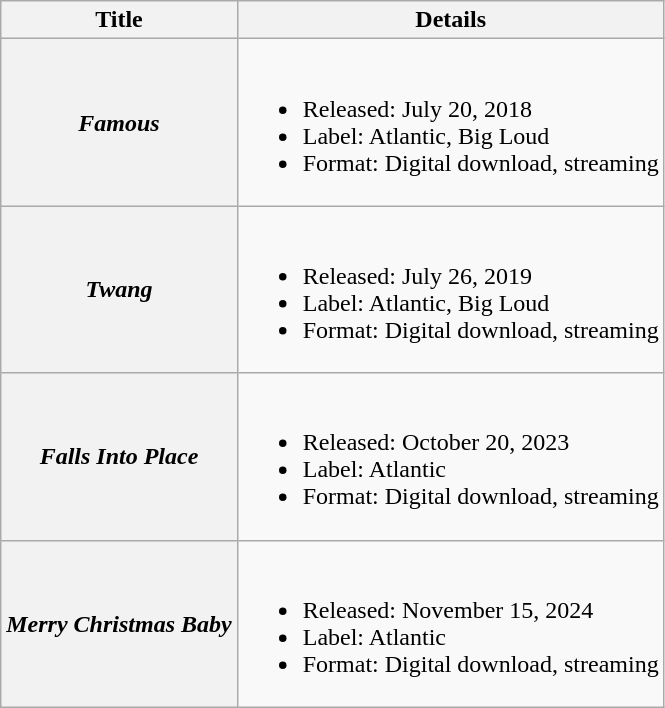<table class="wikitable plainrowheaders">
<tr>
<th>Title</th>
<th>Details</th>
</tr>
<tr>
<th scope="row"><em>Famous</em></th>
<td><br><ul><li>Released: July 20, 2018</li><li>Label: Atlantic, Big Loud</li><li>Format: Digital download, streaming</li></ul></td>
</tr>
<tr>
<th scope="row"><em>Twang</em></th>
<td><br><ul><li>Released: July 26, 2019</li><li>Label: Atlantic, Big Loud</li><li>Format: Digital download, streaming</li></ul></td>
</tr>
<tr>
<th scope="row"><em>Falls Into Place</em></th>
<td><br><ul><li>Released: October 20, 2023</li><li>Label: Atlantic</li><li>Format: Digital download, streaming</li></ul></td>
</tr>
<tr>
<th scope="row"><em>Merry Christmas Baby</em></th>
<td><br><ul><li>Released: November 15, 2024</li><li>Label: Atlantic</li><li>Format: Digital download, streaming</li></ul></td>
</tr>
</table>
